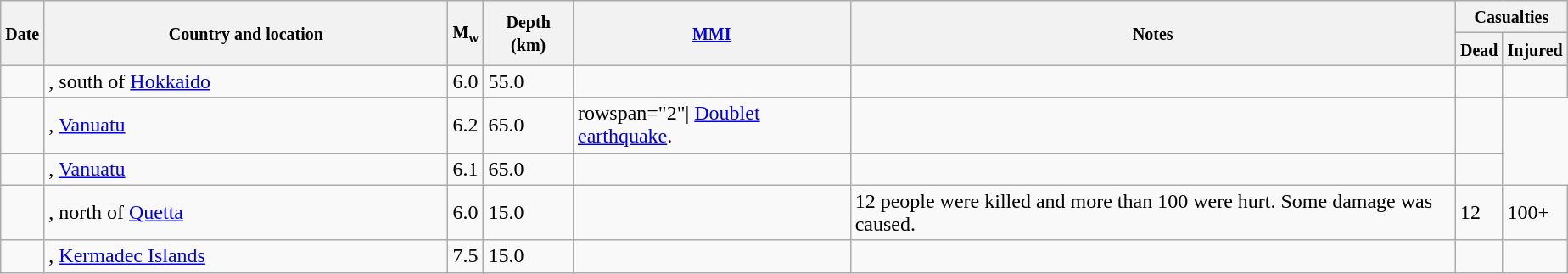<table class="wikitable sortable sort-under" style="border:1px black; margin-left:1em;">
<tr>
<th rowspan="2"><small>Date</small></th>
<th rowspan="2" style="width: 310px"><small>Country and location</small></th>
<th rowspan="2"><small>M<sub>w</sub></small></th>
<th rowspan="2"><small>Depth (km)</small></th>
<th rowspan="2"><small><a href='#'>MMI</a></small></th>
<th rowspan="2" class="unsortable"><small>Notes</small></th>
<th colspan="2"><small>Casualties</small></th>
</tr>
<tr>
<th><small>Dead</small></th>
<th><small>Injured</small></th>
</tr>
<tr>
<td></td>
<td>, south of <a href='#'>Hokkaido</a></td>
<td>6.0</td>
<td>55.0</td>
<td></td>
<td></td>
<td></td>
<td></td>
</tr>
<tr>
<td></td>
<td>, <a href='#'>Vanuatu</a></td>
<td>6.2</td>
<td>65.0</td>
<td>rowspan="2"| <a href='#'>Doublet earthquake</a>.</td>
<td></td>
<td></td>
</tr>
<tr>
<td></td>
<td>, <a href='#'>Vanuatu</a></td>
<td>6.1</td>
<td>65.0</td>
<td></td>
<td></td>
<td></td>
</tr>
<tr>
<td></td>
<td>, north of <a href='#'>Quetta</a></td>
<td>6.0</td>
<td>15.0</td>
<td></td>
<td>12 people were killed and more than 100 were hurt. Some damage was caused.</td>
<td>12</td>
<td>100+</td>
</tr>
<tr>
<td></td>
<td>, <a href='#'>Kermadec Islands</a></td>
<td>7.5</td>
<td>15.0</td>
<td></td>
<td></td>
<td></td>
<td></td>
</tr>
</table>
